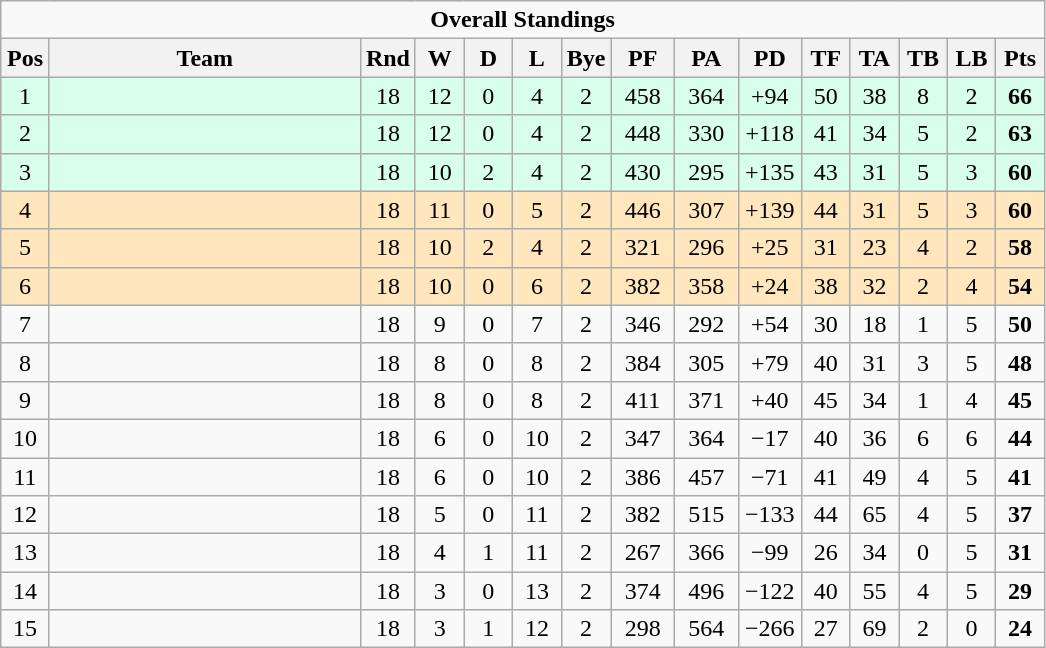<table class="wikitable" style="float:left; margin-right:15px; text-align: center;">
<tr>
<td colspan=15><div><strong>Overall Standings</strong></div></td>
</tr>
<tr>
<th style="width:25px;">Pos</th>
<th style="width:200px;">Team</th>
<th style="width:25px;">Rnd</th>
<th style="width:25px;">W</th>
<th style="width:25px;">D</th>
<th style="width:25px;">L</th>
<th style="width:25px;">Bye</th>
<th style="width:35px;">PF</th>
<th style="width:35px;">PA</th>
<th style="width:35px;">PD</th>
<th style="width:25px;">TF</th>
<th style="width:25px;">TA</th>
<th style="width:25px;">TB</th>
<th style="width:25px;">LB</th>
<th style="width:25px;">Pts<br></th>
</tr>
<tr style="background:#d8ffeb; text-align:center;">
<td>1</td>
<td align=left></td>
<td>18</td>
<td>12</td>
<td>0</td>
<td>4</td>
<td>2</td>
<td>458</td>
<td>364</td>
<td>+94</td>
<td>50</td>
<td>38</td>
<td>8</td>
<td>2</td>
<td><strong>66</strong></td>
</tr>
<tr style="background:#d8ffeb; text-align:center;">
<td>2</td>
<td align=left></td>
<td>18</td>
<td>12</td>
<td>0</td>
<td>4</td>
<td>2</td>
<td>448</td>
<td>330</td>
<td>+118</td>
<td>41</td>
<td>34</td>
<td>5</td>
<td>2</td>
<td><strong>63</strong></td>
</tr>
<tr style="background:#d8ffeb; text-align:center;">
<td>3</td>
<td align=left></td>
<td>18</td>
<td>10</td>
<td>2</td>
<td>4</td>
<td>2</td>
<td>430</td>
<td>295</td>
<td>+135</td>
<td>43</td>
<td>31</td>
<td>5</td>
<td>3</td>
<td><strong>60</strong></td>
</tr>
<tr style="background:#ffe6bd;">
<td>4</td>
<td align=left></td>
<td>18</td>
<td>11</td>
<td>0</td>
<td>5</td>
<td>2</td>
<td>446</td>
<td>307</td>
<td>+139</td>
<td>44</td>
<td>31</td>
<td>5</td>
<td>3</td>
<td><strong>60</strong></td>
</tr>
<tr style="background:#ffe6bd;">
<td>5</td>
<td align=left></td>
<td>18</td>
<td>10</td>
<td>2</td>
<td>4</td>
<td>2</td>
<td>321</td>
<td>296</td>
<td>+25</td>
<td>31</td>
<td>23</td>
<td>4</td>
<td>2</td>
<td><strong>58</strong></td>
</tr>
<tr style="background:#ffe6bd;">
<td>6</td>
<td align=left></td>
<td>18</td>
<td>10</td>
<td>0</td>
<td>6</td>
<td>2</td>
<td>382</td>
<td>358</td>
<td>+24</td>
<td>38</td>
<td>32</td>
<td>2</td>
<td>4</td>
<td><strong>54</strong></td>
</tr>
<tr>
<td>7</td>
<td align=left></td>
<td>18</td>
<td>9</td>
<td>0</td>
<td>7</td>
<td>2</td>
<td>346</td>
<td>292</td>
<td>+54</td>
<td>30</td>
<td>18</td>
<td>1</td>
<td>5</td>
<td><strong>50</strong></td>
</tr>
<tr>
<td>8</td>
<td align=left></td>
<td>18</td>
<td>8</td>
<td>0</td>
<td>8</td>
<td>2</td>
<td>384</td>
<td>305</td>
<td>+79</td>
<td>40</td>
<td>31</td>
<td>3</td>
<td>5</td>
<td><strong>48</strong></td>
</tr>
<tr>
<td>9</td>
<td align=left></td>
<td>18</td>
<td>8</td>
<td>0</td>
<td>8</td>
<td>2</td>
<td>411</td>
<td>371</td>
<td>+40</td>
<td>45</td>
<td>34</td>
<td>1</td>
<td>4</td>
<td><strong>45</strong></td>
</tr>
<tr>
<td>10</td>
<td align=left><strong></strong></td>
<td>18</td>
<td>6</td>
<td>0</td>
<td>10</td>
<td>2</td>
<td>347</td>
<td>364</td>
<td>−17</td>
<td>40</td>
<td>36</td>
<td>6</td>
<td>6</td>
<td><strong>44</strong></td>
</tr>
<tr>
<td>11</td>
<td align=left></td>
<td>18</td>
<td>6</td>
<td>0</td>
<td>10</td>
<td>2</td>
<td>386</td>
<td>457</td>
<td>−71</td>
<td>41</td>
<td>49</td>
<td>4</td>
<td>5</td>
<td><strong>41</strong></td>
</tr>
<tr>
<td>12</td>
<td align=left></td>
<td>18</td>
<td>5</td>
<td>0</td>
<td>11</td>
<td>2</td>
<td>382</td>
<td>515</td>
<td>−133</td>
<td>44</td>
<td>65</td>
<td>4</td>
<td>5</td>
<td><strong>37</strong></td>
</tr>
<tr>
<td>13</td>
<td align=left></td>
<td>18</td>
<td>4</td>
<td>1</td>
<td>11</td>
<td>2</td>
<td>267</td>
<td>366</td>
<td>−99</td>
<td>26</td>
<td>34</td>
<td>0</td>
<td>5</td>
<td><strong>31</strong></td>
</tr>
<tr>
<td>14</td>
<td align=left></td>
<td>18</td>
<td>3</td>
<td>0</td>
<td>13</td>
<td>2</td>
<td>374</td>
<td>496</td>
<td>−122</td>
<td>40</td>
<td>55</td>
<td>4</td>
<td>5</td>
<td><strong>29</strong></td>
</tr>
<tr>
<td>15</td>
<td align=left></td>
<td>18</td>
<td>3</td>
<td>1</td>
<td>12</td>
<td>2</td>
<td>298</td>
<td>564</td>
<td>−266</td>
<td>27</td>
<td>69</td>
<td>2</td>
<td>0</td>
<td><strong>24</strong></td>
</tr>
</table>
